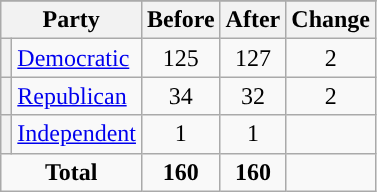<table class="wikitable" style="text-align:center;">
<tr>
</tr>
<tr>
<th colspan=2>Party</th>
<th>Before</th>
<th>After</th>
<th>Change</th>
</tr>
<tr>
<th style="background-color:"></th>
<td style="text-align:left;"><a href='#'>Democratic</a></td>
<td>125</td>
<td>127</td>
<td> 2</td>
</tr>
<tr>
<th style="background-color:"></th>
<td style="text-align:left;"><a href='#'>Republican</a></td>
<td>34</td>
<td>32</td>
<td> 2</td>
</tr>
<tr>
<th style="background-color:"></th>
<td style="text-align:left;"><a href='#'>Independent</a></td>
<td>1</td>
<td>1</td>
<td></td>
</tr>
<tr>
<td colspan=2><strong>Total</strong></td>
<td><strong>160</strong></td>
<td><strong>160</strong></td>
<td></td>
</tr>
</table>
